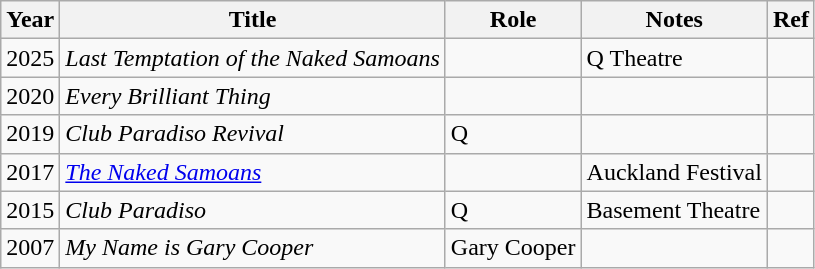<table class="wikitable sortable">
<tr>
<th>Year</th>
<th>Title</th>
<th>Role</th>
<th>Notes</th>
<th>Ref</th>
</tr>
<tr>
<td>2025</td>
<td><em>Last Temptation of the Naked Samoans</em></td>
<td></td>
<td>Q Theatre</td>
<td></td>
</tr>
<tr>
<td>2020</td>
<td><em>Every Brilliant Thing</em></td>
<td></td>
<td></td>
<td></td>
</tr>
<tr>
<td>2019</td>
<td><em>Club Paradiso Revival</em></td>
<td>Q</td>
<td></td>
<td></td>
</tr>
<tr>
<td>2017</td>
<td><em><a href='#'>The Naked Samoans</a></em></td>
<td></td>
<td>Auckland Festival</td>
<td></td>
</tr>
<tr>
<td>2015</td>
<td><em>Club Paradiso</em></td>
<td>Q</td>
<td>Basement Theatre</td>
<td></td>
</tr>
<tr>
<td>2007</td>
<td><em>My Name is Gary Cooper</em></td>
<td>Gary Cooper</td>
<td></td>
<td></td>
</tr>
</table>
